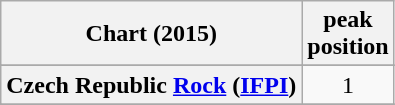<table class="wikitable sortable plainrowheaders" style="text-align: left;">
<tr>
<th scope="col">Chart (2015)</th>
<th scope="col">peak<br>position</th>
</tr>
<tr>
</tr>
<tr>
<th scope="row">Czech Republic <a href='#'>Rock</a> (<a href='#'>IFPI</a>)</th>
<td style="text-align:center">1</td>
</tr>
<tr>
</tr>
<tr>
</tr>
<tr>
</tr>
<tr>
</tr>
</table>
